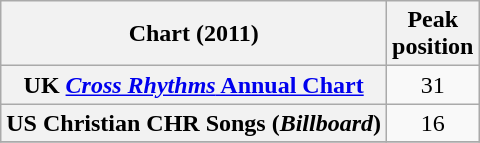<table class="wikitable sortable plainrowheaders" style="text-align:center">
<tr>
<th scope="col">Chart (2011)</th>
<th scope="col">Peak<br>position</th>
</tr>
<tr>
<th scope="row">UK <a href='#'><em> Cross Rhythms</em> Annual Chart</a></th>
<td>31</td>
</tr>
<tr>
<th scope="row">US Christian CHR Songs (<em>Billboard</em>)</th>
<td>16</td>
</tr>
<tr>
</tr>
</table>
